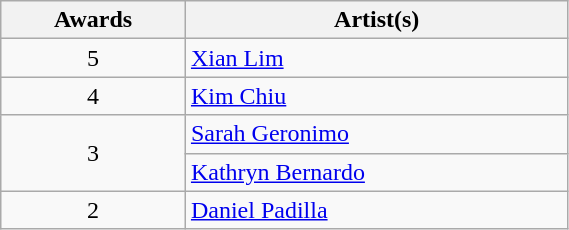<table class="wikitable"  style="width:30%;">
<tr>
<th scope="col">Awards</th>
<th scope="col">Artist(s)</th>
</tr>
<tr>
<td align=center>5</td>
<td><a href='#'>Xian Lim</a></td>
</tr>
<tr>
<td align=center>4</td>
<td><a href='#'>Kim Chiu</a></td>
</tr>
<tr>
<td align=center rowspan=2>3</td>
<td><a href='#'>Sarah Geronimo</a></td>
</tr>
<tr>
<td><a href='#'>Kathryn Bernardo</a></td>
</tr>
<tr>
<td align=center>2</td>
<td><a href='#'>Daniel Padilla</a></td>
</tr>
</table>
